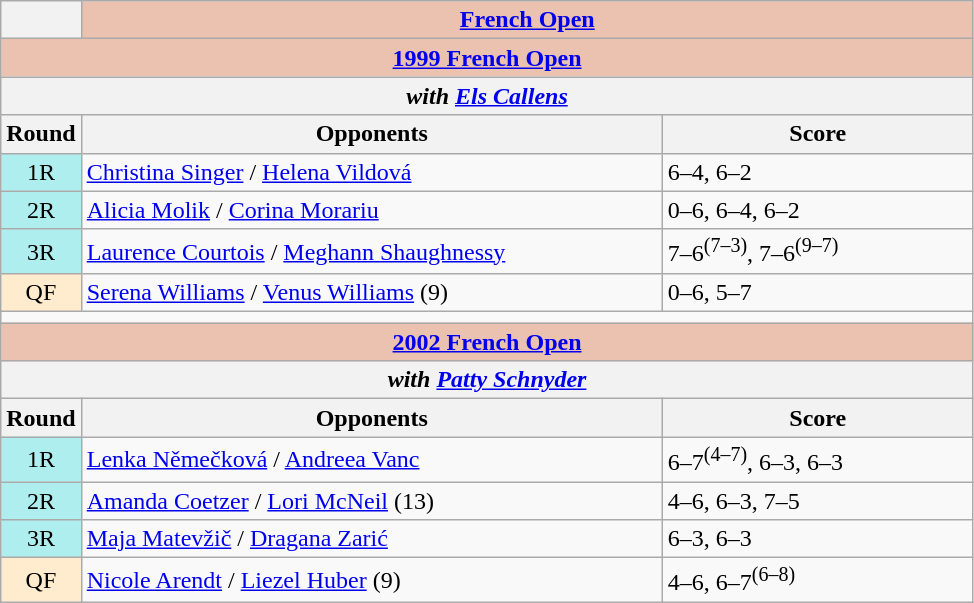<table class="wikitable collapsible collapsed">
<tr>
<th></th>
<th colspan=2 style="background:#ebc2af;"><a href='#'>French Open</a></th>
</tr>
<tr>
<th colspan=3 style="background:#ebc2af;"><a href='#'>1999 French Open</a></th>
</tr>
<tr>
<th colspan=3><em>with  <a href='#'>Els Callens</a></em></th>
</tr>
<tr>
<th>Round</th>
<th width=380>Opponents</th>
<th width=200>Score</th>
</tr>
<tr>
<td style="text-align:center; background:#afeeee;">1R</td>
<td> <a href='#'>Christina Singer</a> /  <a href='#'>Helena Vildová</a></td>
<td>6–4, 6–2</td>
</tr>
<tr>
<td style="text-align:center; background:#afeeee;">2R</td>
<td> <a href='#'>Alicia Molik</a> /  <a href='#'>Corina Morariu</a></td>
<td>0–6, 6–4, 6–2</td>
</tr>
<tr>
<td style="text-align:center; background:#afeeee;">3R</td>
<td> <a href='#'>Laurence Courtois</a> /  <a href='#'>Meghann Shaughnessy</a></td>
<td>7–6<sup>(7–3)</sup>, 7–6<sup>(9–7)</sup></td>
</tr>
<tr>
<td style="text-align:center; background:#ffebcd;">QF</td>
<td> <a href='#'>Serena Williams</a> /  <a href='#'>Venus Williams</a> (9)</td>
<td>0–6, 5–7</td>
</tr>
<tr>
<td colspan=3></td>
</tr>
<tr>
<th colspan=3 style="background:#ebc2af;"><a href='#'>2002 French Open</a></th>
</tr>
<tr>
<th colspan=3><em>with  <a href='#'>Patty Schnyder</a></em></th>
</tr>
<tr>
<th>Round</th>
<th width=380>Opponents</th>
<th width=200>Score</th>
</tr>
<tr>
<td style="text-align:center; background:#afeeee;">1R</td>
<td> <a href='#'>Lenka Němečková</a> /  <a href='#'>Andreea Vanc</a></td>
<td>6–7<sup>(4–7)</sup>, 6–3, 6–3</td>
</tr>
<tr>
<td style="text-align:center; background:#afeeee;">2R</td>
<td> <a href='#'>Amanda Coetzer</a> /  <a href='#'>Lori McNeil</a> (13)</td>
<td>4–6, 6–3, 7–5</td>
</tr>
<tr>
<td style="text-align:center; background:#afeeee;">3R</td>
<td> <a href='#'>Maja Matevžič</a> /  <a href='#'>Dragana Zarić</a></td>
<td>6–3, 6–3</td>
</tr>
<tr>
<td style="text-align:center; background:#ffebcd;">QF</td>
<td> <a href='#'>Nicole Arendt</a> /  <a href='#'>Liezel Huber</a> (9)</td>
<td>4–6, 6–7<sup>(6–8)</sup></td>
</tr>
</table>
